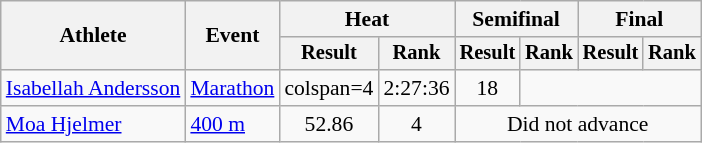<table class="wikitable" style="font-size:90%">
<tr>
<th rowspan="2">Athlete</th>
<th rowspan="2">Event</th>
<th colspan="2">Heat</th>
<th colspan="2">Semifinal</th>
<th colspan="2">Final</th>
</tr>
<tr style="font-size:95%">
<th>Result</th>
<th>Rank</th>
<th>Result</th>
<th>Rank</th>
<th>Result</th>
<th>Rank</th>
</tr>
<tr align=center>
<td align=left><a href='#'>Isabellah Andersson</a></td>
<td align=left><a href='#'>Marathon</a></td>
<td>colspan=4 </td>
<td>2:27:36</td>
<td>18</td>
</tr>
<tr align=center>
<td align=left><a href='#'>Moa Hjelmer</a></td>
<td align=left><a href='#'>400 m</a></td>
<td>52.86</td>
<td>4</td>
<td colspan=4>Did not advance</td>
</tr>
</table>
